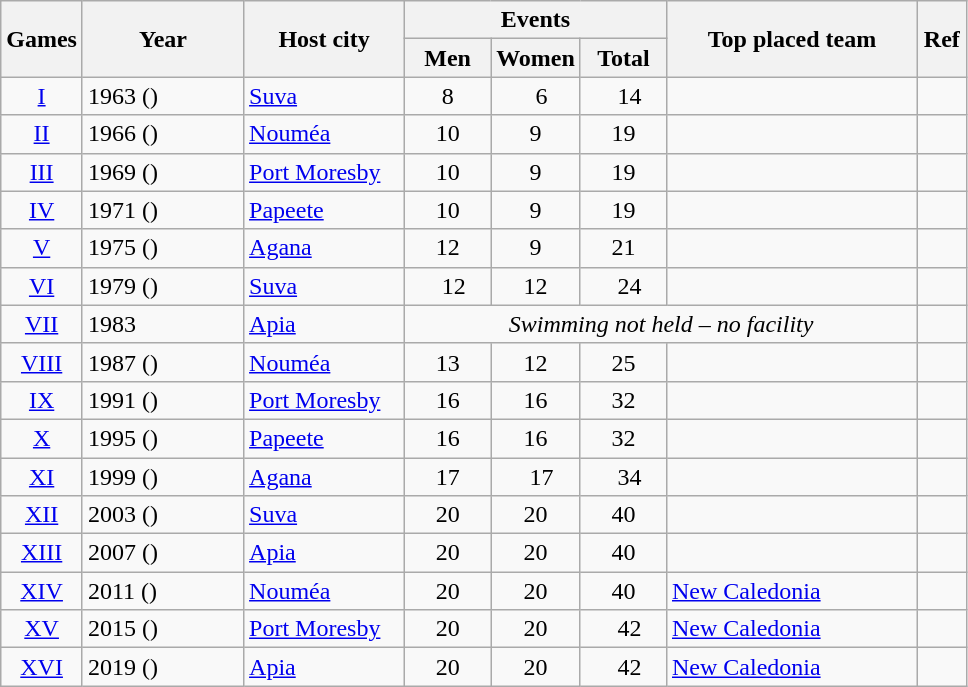<table class=wikitable style="text-align:center;">
<tr>
<th rowspan="2" width=25>Games</th>
<th rowspan="2" width=100>Year</th>
<th rowspan="2" width=100>Host city</th>
<th colspan="3">Events</th>
<th rowspan="2" width=160>Top placed team</th>
<th rowspan="2" width=25>Ref</th>
</tr>
<tr>
<th width=50>Men</th>
<th width=50>Women</th>
<th width=50>Total</th>
</tr>
<tr>
<td><a href='#'>I</a></td>
<td align=left>1963 ()</td>
<td align=left><a href='#'>Suva</a></td>
<td>8</td>
<td>  6</td>
<td>  14</td>
<td align=left></td>
<td></td>
</tr>
<tr>
<td><a href='#'>II</a></td>
<td align=left>1966 ()</td>
<td align=left><a href='#'>Nouméa</a></td>
<td>10</td>
<td>9</td>
<td>19</td>
<td align=left></td>
<td></td>
</tr>
<tr>
<td><a href='#'>III</a></td>
<td align=left>1969 ()</td>
<td align=left><a href='#'>Port Moresby</a></td>
<td>10</td>
<td>9</td>
<td>19</td>
<td align=left></td>
<td></td>
</tr>
<tr>
<td><a href='#'>IV</a></td>
<td align=left>1971 ()</td>
<td align=left><a href='#'>Papeete</a></td>
<td>10</td>
<td>9</td>
<td>19</td>
<td align=left></td>
<td></td>
</tr>
<tr>
<td><a href='#'>V</a></td>
<td align=left>1975 ()</td>
<td align=left><a href='#'>Agana</a></td>
<td>12</td>
<td>9</td>
<td>21</td>
<td align=left></td>
<td></td>
</tr>
<tr>
<td><a href='#'>VI</a></td>
<td align=left>1979 ()</td>
<td align=left><a href='#'>Suva</a></td>
<td>  12</td>
<td>12</td>
<td>  24</td>
<td align=left></td>
<td></td>
</tr>
<tr>
<td><a href='#'>VII</a></td>
<td align=left>1983 </td>
<td align=left><a href='#'>Apia</a></td>
<td colspan=4 align=center><em>Swimming not held – no facility</em></td>
<td></td>
</tr>
<tr>
<td><a href='#'>VIII</a></td>
<td align=left>1987 ()</td>
<td align=left><a href='#'>Nouméa</a></td>
<td><span>13</span></td>
<td><span>12</span></td>
<td><span>25</span></td>
<td align=left></td>
<td></td>
</tr>
<tr>
<td><a href='#'>IX</a></td>
<td align=left>1991 ()</td>
<td align=left><a href='#'>Port Moresby</a></td>
<td>16</td>
<td>16</td>
<td>32</td>
<td align=left></td>
<td></td>
</tr>
<tr>
<td><a href='#'>X</a></td>
<td align=left>1995 ()</td>
<td align=left><a href='#'>Papeete</a></td>
<td>16</td>
<td>16</td>
<td>32</td>
<td align=left></td>
<td></td>
</tr>
<tr>
<td><a href='#'>XI</a></td>
<td align=left>1999 ()</td>
<td align=left><a href='#'>Agana</a></td>
<td>17</td>
<td>  17</td>
<td>  34</td>
<td align=left></td>
<td></td>
</tr>
<tr>
<td><a href='#'>XII</a></td>
<td align=left>2003 ()</td>
<td align=left><a href='#'>Suva</a></td>
<td>20</td>
<td>20</td>
<td>40</td>
<td align=left></td>
<td></td>
</tr>
<tr>
<td><a href='#'>XIII</a></td>
<td align=left>2007 ()</td>
<td align=left><a href='#'>Apia</a></td>
<td>20</td>
<td>20</td>
<td>40</td>
<td align=left></td>
<td></td>
</tr>
<tr>
<td><a href='#'>XIV</a></td>
<td align=left>2011 ()</td>
<td align=left><a href='#'>Nouméa</a></td>
<td>20</td>
<td>20</td>
<td>40</td>
<td align=left> <a href='#'>New Caledonia</a></td>
<td></td>
</tr>
<tr>
<td><a href='#'>XV</a></td>
<td align=left>2015 ()</td>
<td align=left><a href='#'>Port Moresby</a></td>
<td>20</td>
<td>20</td>
<td>  42</td>
<td align=left> <a href='#'>New Caledonia</a></td>
<td></td>
</tr>
<tr>
<td><a href='#'>XVI</a></td>
<td align=left>2019 ()</td>
<td align=left><a href='#'>Apia</a></td>
<td>20</td>
<td>20</td>
<td>  42</td>
<td align=left> <a href='#'>New Caledonia</a></td>
<td></td>
</tr>
</table>
